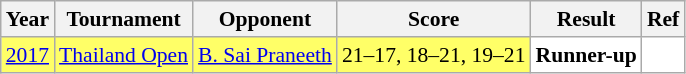<table class="sortable wikitable" style="font-size: 90%">
<tr>
<th>Year</th>
<th>Tournament</th>
<th>Opponent</th>
<th>Score</th>
<th>Result</th>
<th>Ref</th>
</tr>
<tr style="background:#FFFF67">
<td align="center"><a href='#'>2017</a></td>
<td align="left"><a href='#'>Thailand Open</a></td>
<td align="left"> <a href='#'>B. Sai Praneeth</a></td>
<td align="left">21–17, 18–21, 19–21</td>
<td style="text-align:left; background:white"> <strong>Runner-up</strong></td>
<td style="text-align:center; background:white"></td>
</tr>
</table>
